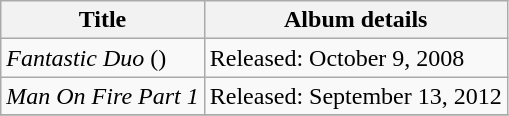<table class="wikitable">
<tr>
<th>Title</th>
<th>Album details</th>
</tr>
<tr>
<td><em>Fantastic Duo</em> ()</td>
<td>Released: October 9, 2008</td>
</tr>
<tr>
<td><em>Man On Fire Part 1</em></td>
<td>Released: September 13, 2012</td>
</tr>
<tr>
</tr>
</table>
